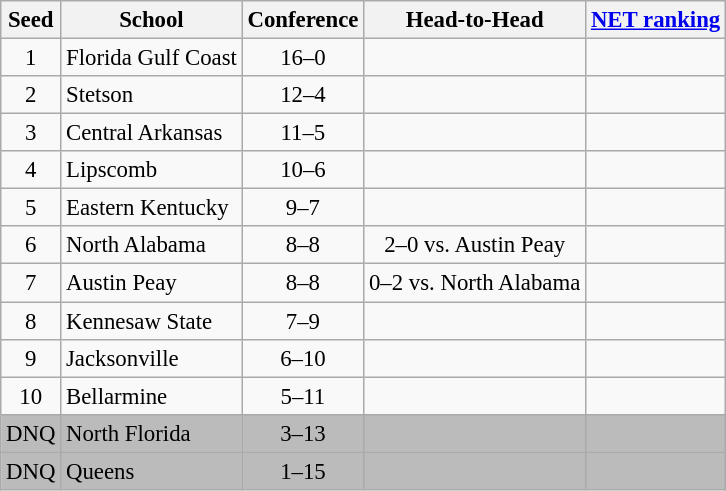<table class="wikitable sortable" style="white-space:nowrap; font-size:95%; text-align:center">
<tr>
<th>Seed</th>
<th>School</th>
<th>Conference</th>
<th>Head-to-Head</th>
<th><a href='#'>NET ranking</a></th>
</tr>
<tr>
<td>1</td>
<td align="left">Florida Gulf Coast</td>
<td>16–0</td>
<td></td>
<td></td>
</tr>
<tr>
<td>2</td>
<td align="left">Stetson</td>
<td>12–4</td>
<td></td>
<td></td>
</tr>
<tr>
<td>3</td>
<td align="left">Central Arkansas</td>
<td>11–5</td>
<td></td>
<td></td>
</tr>
<tr>
<td>4</td>
<td align="left">Lipscomb</td>
<td>10–6</td>
<td></td>
<td></td>
</tr>
<tr>
<td>5</td>
<td align="left">Eastern Kentucky</td>
<td>9–7</td>
<td></td>
<td></td>
</tr>
<tr>
<td>6</td>
<td align="left">North Alabama</td>
<td>8–8</td>
<td>2–0 vs. Austin Peay</td>
<td></td>
</tr>
<tr>
<td>7</td>
<td align="left">Austin Peay</td>
<td>8–8</td>
<td>0–2 vs. North Alabama</td>
<td></td>
</tr>
<tr>
<td>8</td>
<td align="left">Kennesaw State</td>
<td>7–9</td>
<td></td>
<td></td>
</tr>
<tr>
<td>9</td>
<td align="left">Jacksonville</td>
<td>6–10</td>
<td></td>
<td></td>
</tr>
<tr>
<td>10</td>
<td align="left">Bellarmine</td>
<td>5–11</td>
<td></td>
<td></td>
</tr>
<tr bgcolor="#bbbbbb">
<td>DNQ</td>
<td align="left">North Florida</td>
<td>3–13</td>
<td></td>
<td></td>
</tr>
<tr bgcolor="#bbbbbb">
<td>DNQ</td>
<td align="left">Queens</td>
<td>1–15</td>
<td></td>
<td></td>
</tr>
</table>
